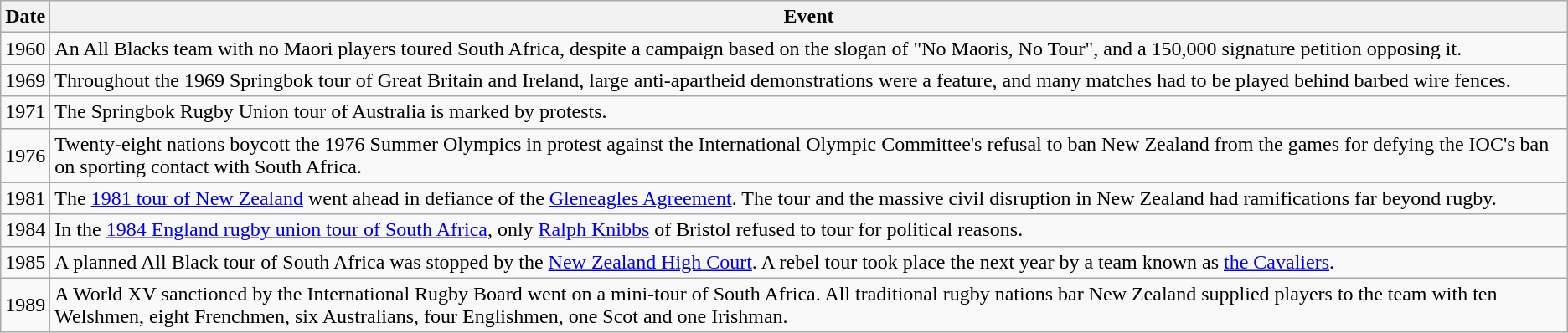<table class="wikitable">
<tr>
<th>Date</th>
<th>Event</th>
</tr>
<tr>
<td>1960</td>
<td>An All Blacks team with no Maori players toured South Africa, despite a campaign based on the slogan of "No Maoris, No Tour", and a 150,000 signature petition opposing it.</td>
</tr>
<tr>
<td>1969</td>
<td>Throughout the 1969 Springbok tour of Great Britain and Ireland, large anti-apartheid demonstrations were a feature, and many matches had to be played behind barbed wire fences.</td>
</tr>
<tr>
<td>1971</td>
<td>The Springbok Rugby Union tour of Australia is marked by protests.</td>
</tr>
<tr>
<td>1976</td>
<td>Twenty-eight nations boycott the 1976 Summer Olympics in protest against the International Olympic Committee's refusal to ban New Zealand from the games for defying the IOC's ban on sporting contact with South Africa.</td>
</tr>
<tr>
<td>1981</td>
<td>The <a href='#'>1981 tour of New Zealand</a> went ahead in defiance of the <a href='#'>Gleneagles Agreement</a>. The tour and the massive civil disruption in New Zealand had ramifications far beyond rugby.</td>
</tr>
<tr>
<td>1984</td>
<td>In the <a href='#'>1984 England rugby union tour of South Africa</a>, only <a href='#'>Ralph Knibbs</a> of Bristol refused to tour for political reasons.</td>
</tr>
<tr>
<td>1985</td>
<td>A planned All Black tour of South Africa was stopped by the <a href='#'>New Zealand High Court</a>. A rebel tour took place the next year by a team known as <a href='#'>the Cavaliers</a>.</td>
</tr>
<tr>
<td>1989</td>
<td>A World XV sanctioned by the International Rugby Board went on a mini-tour of South Africa. All traditional rugby nations bar New Zealand supplied players to the team with ten Welshmen, eight Frenchmen, six Australians, four Englishmen, one Scot and one Irishman.</td>
</tr>
</table>
